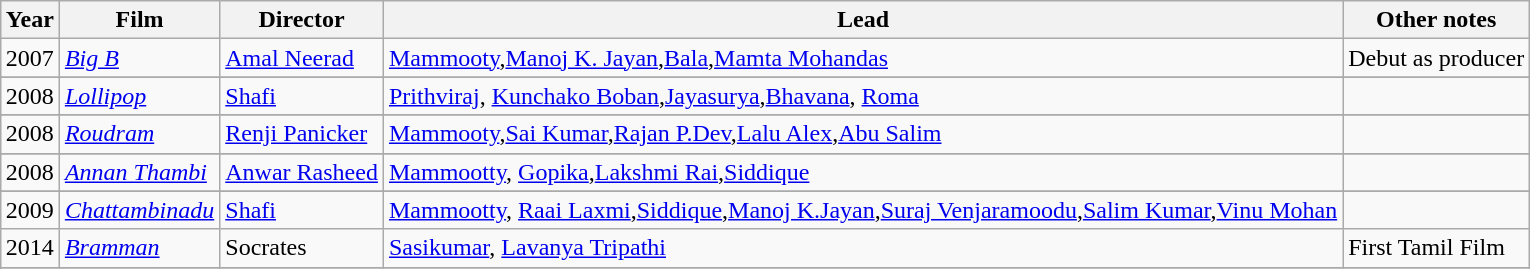<table class="wikitable sortable" style="margin:auto; margin:auto;">
<tr>
<th>Year</th>
<th>Film</th>
<th>Director</th>
<th>Lead</th>
<th>Other notes</th>
</tr>
<tr>
<td>2007</td>
<td><em><a href='#'>Big B</a></em></td>
<td><a href='#'>Amal Neerad</a></td>
<td><a href='#'>Mammooty</a>,<a href='#'>Manoj K. Jayan</a>,<a href='#'>Bala</a>,<a href='#'>Mamta Mohandas</a></td>
<td>Debut as producer</td>
</tr>
<tr>
</tr>
<tr>
<td>2008</td>
<td><em><a href='#'>Lollipop</a></em></td>
<td><a href='#'>Shafi</a></td>
<td><a href='#'>Prithviraj</a>, <a href='#'>Kunchako Boban</a>,<a href='#'>Jayasurya</a>,<a href='#'>Bhavana</a>, <a href='#'>Roma</a></td>
<td></td>
</tr>
<tr>
</tr>
<tr>
<td>2008</td>
<td><em><a href='#'>Roudram</a></em></td>
<td><a href='#'>Renji Panicker</a></td>
<td><a href='#'>Mammooty</a>,<a href='#'>Sai Kumar</a>,<a href='#'>Rajan P.Dev</a>,<a href='#'>Lalu Alex</a>,<a href='#'>Abu Salim</a></td>
<td></td>
</tr>
<tr>
</tr>
<tr>
<td>2008</td>
<td><em><a href='#'>Annan Thambi</a></em></td>
<td><a href='#'>Anwar Rasheed</a></td>
<td><a href='#'>Mammootty</a>, <a href='#'>Gopika</a>,<a href='#'>Lakshmi Rai</a>,<a href='#'>Siddique</a></td>
<td></td>
</tr>
<tr>
</tr>
<tr>
<td>2009</td>
<td><em><a href='#'>Chattambinadu</a></em></td>
<td><a href='#'>Shafi</a></td>
<td><a href='#'>Mammootty</a>, <a href='#'>Raai Laxmi</a>,<a href='#'>Siddique</a>,<a href='#'>Manoj K.Jayan</a>,<a href='#'>Suraj Venjaramoodu</a>,<a href='#'>Salim Kumar</a>,<a href='#'>Vinu Mohan</a></td>
<td></td>
</tr>
<tr>
<td>2014</td>
<td><em><a href='#'>Bramman</a></em></td>
<td>Socrates</td>
<td><a href='#'>Sasikumar</a>, <a href='#'>Lavanya Tripathi</a></td>
<td>First Tamil Film</td>
</tr>
<tr>
</tr>
<tr>
</tr>
</table>
